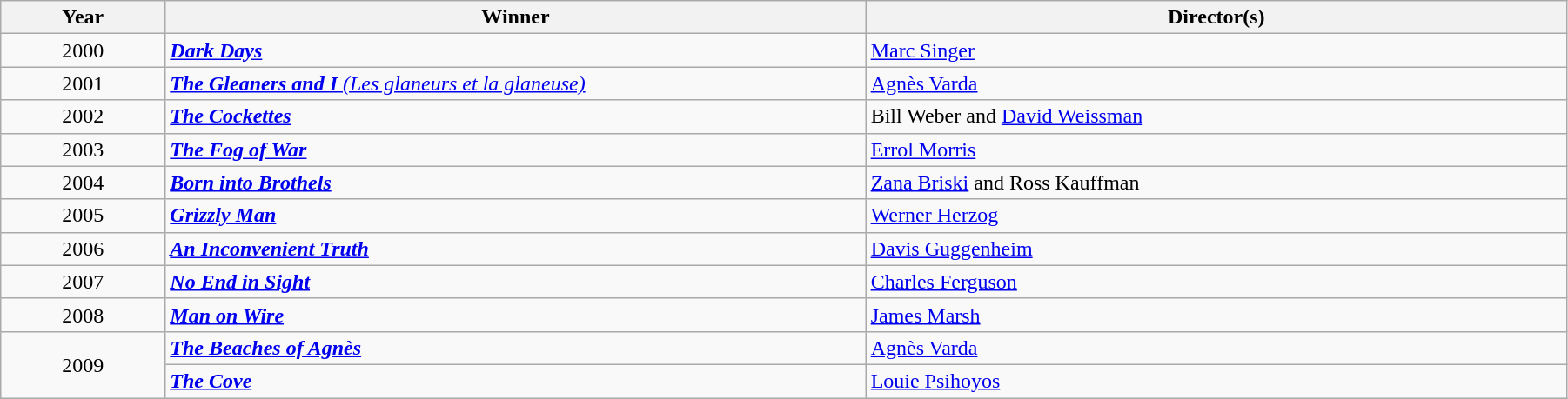<table class="wikitable" width="95%" cellpadding="5">
<tr>
<th width="100"><strong>Year</strong></th>
<th width="450"><strong>Winner</strong></th>
<th width="450"><strong>Director(s)</strong></th>
</tr>
<tr>
<td style="text-align:center;">2000</td>
<td><strong><em><a href='#'>Dark Days</a></em></strong></td>
<td><a href='#'>Marc Singer</a></td>
</tr>
<tr>
<td style="text-align:center;">2001</td>
<td><em><a href='#'><strong>The Gleaners and I</strong> (Les glaneurs et la glaneuse)</a></em></td>
<td><a href='#'>Agnès Varda</a></td>
</tr>
<tr>
<td style="text-align:center;">2002</td>
<td><strong><em><a href='#'>The Cockettes</a></em></strong></td>
<td>Bill Weber and <a href='#'>David Weissman</a></td>
</tr>
<tr>
<td style="text-align:center;">2003</td>
<td><strong><em><a href='#'>The Fog of War</a></em></strong></td>
<td><a href='#'>Errol Morris</a></td>
</tr>
<tr>
<td style="text-align:center;">2004</td>
<td><strong><em><a href='#'>Born into Brothels</a></em></strong></td>
<td><a href='#'>Zana Briski</a> and Ross Kauffman</td>
</tr>
<tr>
<td style="text-align:center;">2005</td>
<td><strong><em><a href='#'>Grizzly Man</a></em></strong></td>
<td><a href='#'>Werner Herzog</a></td>
</tr>
<tr>
<td style="text-align:center;">2006</td>
<td><strong><em><a href='#'>An Inconvenient Truth</a></em></strong></td>
<td><a href='#'>Davis Guggenheim</a></td>
</tr>
<tr>
<td style="text-align:center;">2007</td>
<td><strong><em><a href='#'>No End in Sight</a></em></strong></td>
<td><a href='#'>Charles Ferguson</a></td>
</tr>
<tr>
<td style="text-align:center;">2008</td>
<td><strong><em><a href='#'>Man on Wire</a></em></strong></td>
<td><a href='#'>James Marsh</a></td>
</tr>
<tr>
<td rowspan="2" style="text-align:center;">2009</td>
<td><strong><em><a href='#'>The Beaches of Agnès</a></em></strong></td>
<td><a href='#'>Agnès Varda</a></td>
</tr>
<tr>
<td><strong><em><a href='#'>The Cove</a></em></strong></td>
<td><a href='#'>Louie Psihoyos</a></td>
</tr>
</table>
